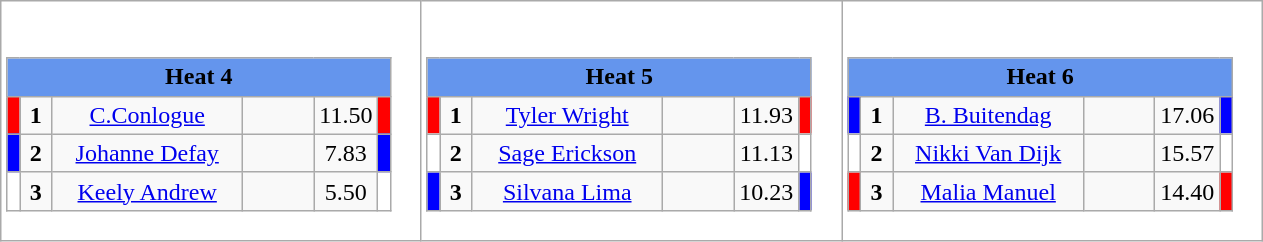<table class="wikitable" style="background:#fff;">
<tr>
<td><div><br><table class="wikitable">
<tr>
<td colspan="6"  style="text-align:center; background:#6495ed;"><strong>Heat 4</strong></td>
</tr>
<tr>
<td style="width:01px; background: #f00;"></td>
<td style="width:14px; text-align:center;"><strong>1</strong></td>
<td style="width:120px; text-align:center;"><a href='#'>C.Conlogue</a></td>
<td style="width:40px; text-align:center;"></td>
<td style="width:20px; text-align:center;">11.50</td>
<td style="width:01px; background: #f00;"></td>
</tr>
<tr>
<td style="width:01px; background: #00f;"></td>
<td style="width:14px; text-align:center;"><strong>2</strong></td>
<td style="width:120px; text-align:center;"><a href='#'>Johanne Defay</a></td>
<td style="width:40px; text-align:center;"></td>
<td style="width:20px; text-align:center;">7.83</td>
<td style="width:01px; background: #00f;"></td>
</tr>
<tr>
<td style="width:01px; background: #fff;"></td>
<td style="width:14px; text-align:center;"><strong>3</strong></td>
<td style="width:120px; text-align:center;"><a href='#'>Keely Andrew</a></td>
<td style="width:40px; text-align:center;"></td>
<td style="width:20px; text-align:center;">5.50</td>
<td style="width:01px; background: #fff;"></td>
</tr>
</table>
</div></td>
<td><div><br><table class="wikitable">
<tr>
<td colspan="6"  style="text-align:center; background:#6495ed;"><strong>Heat 5</strong></td>
</tr>
<tr>
<td style="width:01px; background: #f00;"></td>
<td style="width:14px; text-align:center;"><strong>1</strong></td>
<td style="width:120px; text-align:center;"><a href='#'>Tyler Wright</a></td>
<td style="width:40px; text-align:center;"></td>
<td style="width:20px; text-align:center;">11.93</td>
<td style="width:01px; background: #f00;"></td>
</tr>
<tr>
<td style="width:01px; background: #fff;"></td>
<td style="width:14px; text-align:center;"><strong>2</strong></td>
<td style="width:120px; text-align:center;"><a href='#'>Sage Erickson</a></td>
<td style="width:40px; text-align:center;"></td>
<td style="width:20px; text-align:center;">11.13</td>
<td style="width:01px; background: #fff;"></td>
</tr>
<tr>
<td style="width:01px; background: #00f;"></td>
<td style="width:14px; text-align:center;"><strong>3</strong></td>
<td style="width:120px; text-align:center;"><a href='#'>Silvana Lima</a></td>
<td style="width:40px; text-align:center;"></td>
<td style="width:20px; text-align:center;">10.23</td>
<td style="width:01px; background: #00f;"></td>
</tr>
</table>
</div></td>
<td><div><br><table class="wikitable">
<tr>
<td colspan="6"  style="text-align:center; background:#6495ed;"><strong>Heat 6</strong></td>
</tr>
<tr>
<td style="width:01px; background: #00f;"></td>
<td style="width:14px; text-align:center;"><strong>1</strong></td>
<td style="width:120px; text-align:center;"><a href='#'>B. Buitendag</a></td>
<td style="width:40px; text-align:center;"></td>
<td style="width:20px; text-align:center;">17.06</td>
<td style="width:01px; background: #00f;"></td>
</tr>
<tr>
<td style="width:01px; background: #fff;"></td>
<td style="width:14px; text-align:center;"><strong>2</strong></td>
<td style="width:120px; text-align:center;"><a href='#'>Nikki Van Dijk</a></td>
<td style="width:40px; text-align:center;"></td>
<td style="width:20px; text-align:center;">15.57</td>
<td style="width:01px; background: #fff;"></td>
</tr>
<tr>
<td style="width:01px; background: #f00;"></td>
<td style="width:14px; text-align:center;"><strong>3</strong></td>
<td style="width:120px; text-align:center;"><a href='#'>Malia Manuel</a></td>
<td style="width:40px; text-align:center;"></td>
<td style="width:20px; text-align:center;">14.40</td>
<td style="width:01px; background: #f00;"></td>
</tr>
</table>
</div></td>
</tr>
</table>
